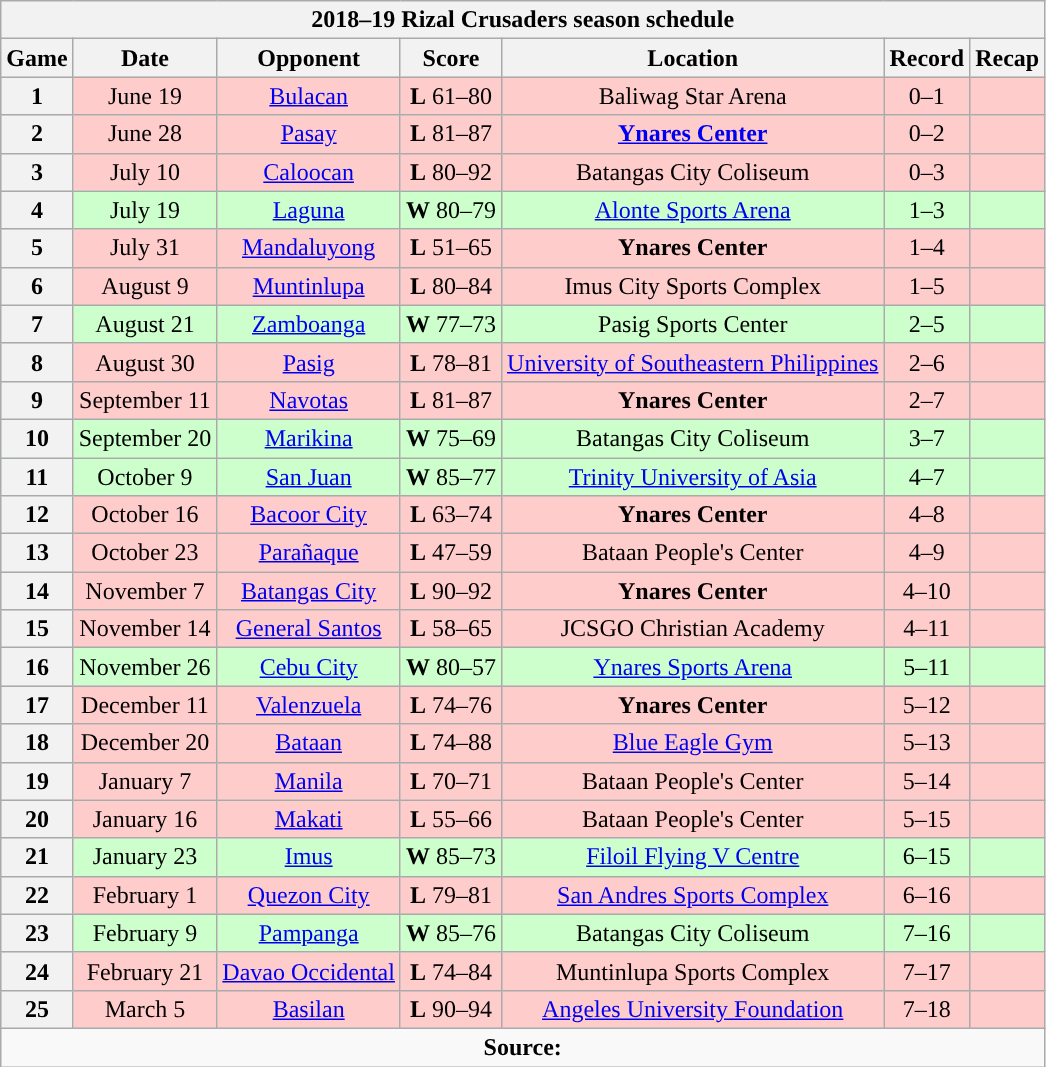<table class="wikitable" style="text-align:center">
<tr>
<th colspan=7>2018–19 Rizal Crusaders season schedule</th>
</tr>
<tr>
<th>Game</th>
<th>Date</th>
<th>Opponent</th>
<th>Score</th>
<th>Location</th>
<th>Record</th>
<th>Recap<br></th>
</tr>
<tr style="background:#fcc">
<th>1</th>
<td>June 19</td>
<td><a href='#'>Bulacan</a></td>
<td><strong>L</strong> 61–80</td>
<td>Baliwag Star Arena</td>
<td>0–1</td>
<td></td>
</tr>
<tr style="background:#fcc">
<th>2</th>
<td>June 28</td>
<td><a href='#'>Pasay</a></td>
<td><strong>L</strong> 81–87</td>
<td><strong><a href='#'>Ynares Center</a></strong></td>
<td>0–2</td>
<td></td>
</tr>
<tr style="background:#fcc">
<th>3</th>
<td>July 10</td>
<td><a href='#'>Caloocan</a></td>
<td><strong>L</strong> 80–92</td>
<td>Batangas City Coliseum</td>
<td>0–3</td>
<td></td>
</tr>
<tr style="background:#cfc">
<th>4</th>
<td>July 19</td>
<td><a href='#'>Laguna</a></td>
<td><strong>W</strong> 80–79</td>
<td><a href='#'>Alonte Sports Arena</a></td>
<td>1–3</td>
<td></td>
</tr>
<tr style="background:#fcc">
<th>5</th>
<td>July 31</td>
<td><a href='#'>Mandaluyong</a></td>
<td><strong>L</strong> 51–65</td>
<td><strong>Ynares Center</strong></td>
<td>1–4</td>
<td></td>
</tr>
<tr style="background:#fcc">
<th>6</th>
<td>August 9</td>
<td><a href='#'>Muntinlupa</a></td>
<td><strong>L</strong> 80–84</td>
<td>Imus City Sports Complex</td>
<td>1–5</td>
<td></td>
</tr>
<tr style="background:#cfc">
<th>7</th>
<td>August 21</td>
<td><a href='#'>Zamboanga</a></td>
<td><strong>W</strong> 77–73</td>
<td>Pasig Sports Center</td>
<td>2–5</td>
<td></td>
</tr>
<tr style="background:#fcc">
<th>8</th>
<td>August 30</td>
<td><a href='#'>Pasig</a></td>
<td><strong>L</strong> 78–81</td>
<td><a href='#'>University of Southeastern Philippines</a></td>
<td>2–6</td>
<td></td>
</tr>
<tr style="background:#fcc">
<th>9</th>
<td>September 11</td>
<td><a href='#'>Navotas</a></td>
<td><strong>L</strong> 81–87</td>
<td><strong>Ynares Center</strong></td>
<td>2–7</td>
<td></td>
</tr>
<tr style="background:#cfc">
<th>10</th>
<td>September 20</td>
<td><a href='#'>Marikina</a></td>
<td><strong>W</strong> 75–69</td>
<td>Batangas City Coliseum</td>
<td>3–7</td>
<td><br></td>
</tr>
<tr style="background:#cfc">
<th>11</th>
<td>October 9</td>
<td><a href='#'>San Juan</a></td>
<td><strong>W</strong> 85–77</td>
<td><a href='#'>Trinity University of Asia</a></td>
<td>4–7</td>
<td></td>
</tr>
<tr style="background:#fcc">
<th>12</th>
<td>October 16</td>
<td><a href='#'>Bacoor City</a></td>
<td><strong>L</strong> 63–74</td>
<td><strong>Ynares Center</strong></td>
<td>4–8</td>
<td></td>
</tr>
<tr style="background:#fcc">
<th>13</th>
<td>October 23</td>
<td><a href='#'>Parañaque</a></td>
<td><strong>L</strong> 47–59</td>
<td>Bataan People's Center</td>
<td>4–9</td>
<td></td>
</tr>
<tr style="background:#fcc">
<th>14</th>
<td>November 7</td>
<td><a href='#'>Batangas City</a> </td>
<td><strong>L</strong> 90–92</td>
<td><strong>Ynares Center</strong></td>
<td>4–10</td>
<td></td>
</tr>
<tr style="background:#fcc">
<th>15</th>
<td>November 14</td>
<td><a href='#'>General Santos</a></td>
<td><strong>L</strong> 58–65</td>
<td>JCSGO Christian Academy</td>
<td>4–11</td>
<td></td>
</tr>
<tr style="background:#cfc">
<th>16</th>
<td>November 26</td>
<td><a href='#'>Cebu City</a></td>
<td><strong>W</strong> 80–57</td>
<td><a href='#'>Ynares Sports Arena</a></td>
<td>5–11</td>
<td></td>
</tr>
<tr style="background:#fcc">
<th>17</th>
<td>December 11</td>
<td><a href='#'>Valenzuela</a></td>
<td><strong>L</strong> 74–76</td>
<td><strong>Ynares Center</strong></td>
<td>5–12</td>
<td></td>
</tr>
<tr style="background:#fcc">
<th>18</th>
<td>December 20</td>
<td><a href='#'>Bataan</a></td>
<td><strong>L</strong> 74–88</td>
<td><a href='#'>Blue Eagle Gym</a></td>
<td>5–13</td>
<td><br></td>
</tr>
<tr style="background:#fcc">
<th>19</th>
<td>January 7</td>
<td><a href='#'>Manila</a></td>
<td><strong>L</strong> 70–71</td>
<td>Bataan People's Center</td>
<td>5–14</td>
<td></td>
</tr>
<tr style="background:#fcc">
<th>20</th>
<td>January 16</td>
<td><a href='#'>Makati</a></td>
<td><strong>L</strong> 55–66</td>
<td>Bataan People's Center</td>
<td>5–15</td>
<td></td>
</tr>
<tr style="background:#cfc">
<th>21</th>
<td>January 23</td>
<td><a href='#'>Imus</a></td>
<td><strong>W</strong> 85–73</td>
<td><a href='#'>Filoil Flying V Centre</a></td>
<td>6–15</td>
<td></td>
</tr>
<tr style="background:#fcc">
<th>22</th>
<td>February 1</td>
<td><a href='#'>Quezon City</a></td>
<td><strong>L</strong> 79–81</td>
<td><a href='#'>San Andres Sports Complex</a></td>
<td>6–16</td>
<td></td>
</tr>
<tr style="background:#cfc">
<th>23</th>
<td>February 9</td>
<td><a href='#'>Pampanga</a></td>
<td><strong>W</strong> 85–76</td>
<td>Batangas City Coliseum</td>
<td>7–16</td>
<td></td>
</tr>
<tr style="background:#fcc">
<th>24</th>
<td>February 21</td>
<td><a href='#'>Davao Occidental</a></td>
<td><strong>L</strong> 74–84</td>
<td>Muntinlupa Sports Complex</td>
<td>7–17</td>
<td></td>
</tr>
<tr style="background:#fcc">
<th>25</th>
<td>March 5</td>
<td><a href='#'>Basilan</a></td>
<td><strong>L</strong> 90–94</td>
<td><a href='#'>Angeles University Foundation</a></td>
<td>7–18</td>
<td></td>
</tr>
<tr>
<td colspan=7 align=center><strong>Source: </strong></td>
</tr>
</table>
